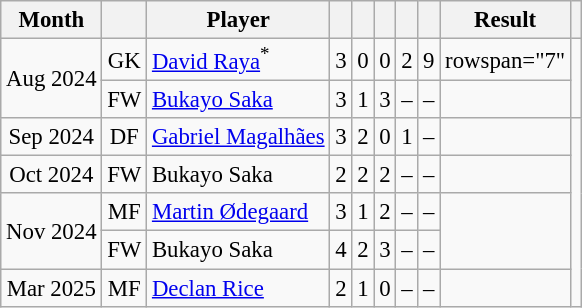<table class="wikitable sortable" style="text-align:center; font-size:95%;">
<tr>
<th>Month</th>
<th></th>
<th>Player</th>
<th></th>
<th></th>
<th></th>
<th></th>
<th></th>
<th>Result</th>
<th class="unsortable"></th>
</tr>
<tr>
<td rowspan="2" data-sort-value="1">Aug 2024</td>
<td>GK</td>
<td style="text-align:left;" data-sort-value="Raya"> <a href='#'>David Raya</a><sup>*</sup></td>
<td>3</td>
<td>0</td>
<td>0</td>
<td>2</td>
<td>9</td>
<td>rowspan="7" </td>
<td rowspan="2"></td>
</tr>
<tr>
<td>FW</td>
<td style="text-align:left;" data-sort-value="Saka"> <a href='#'>Bukayo Saka</a></td>
<td>3</td>
<td>1</td>
<td>3</td>
<td>–</td>
<td>–</td>
</tr>
<tr>
<td data-sort-value="2">Sep 2024</td>
<td>DF</td>
<td style="text-align:left;" data-sort-value="Maga"> <a href='#'>Gabriel Magalhães</a></td>
<td>3</td>
<td>2</td>
<td>0</td>
<td>1</td>
<td>–</td>
<td></td>
</tr>
<tr>
<td data-sort-value="3">Oct 2024</td>
<td>FW</td>
<td style="text-align:left;" data-sort-value="Saka"> Bukayo Saka</td>
<td>2</td>
<td>2</td>
<td>2</td>
<td>–</td>
<td>–</td>
<td></td>
</tr>
<tr>
<td rowspan="2" data-sort-value="4">Nov 2024</td>
<td>MF</td>
<td style="text-align:left;" data-sort-value="Odeg"> <a href='#'>Martin Ødegaard</a></td>
<td>3</td>
<td>1</td>
<td>2</td>
<td>–</td>
<td>–</td>
<td rowspan="2"></td>
</tr>
<tr>
<td>FW</td>
<td style="text-align:left;" data-sort-value="Saka"> Bukayo Saka</td>
<td>4</td>
<td>2</td>
<td>3</td>
<td>–</td>
<td>–</td>
</tr>
<tr>
<td data-sort-value="5">Mar 2025</td>
<td>MF</td>
<td style="text-align:left;" data-sort-value="Rice"> <a href='#'>Declan Rice</a></td>
<td>2</td>
<td>1</td>
<td>0</td>
<td>–</td>
<td>–</td>
<td></td>
</tr>
</table>
